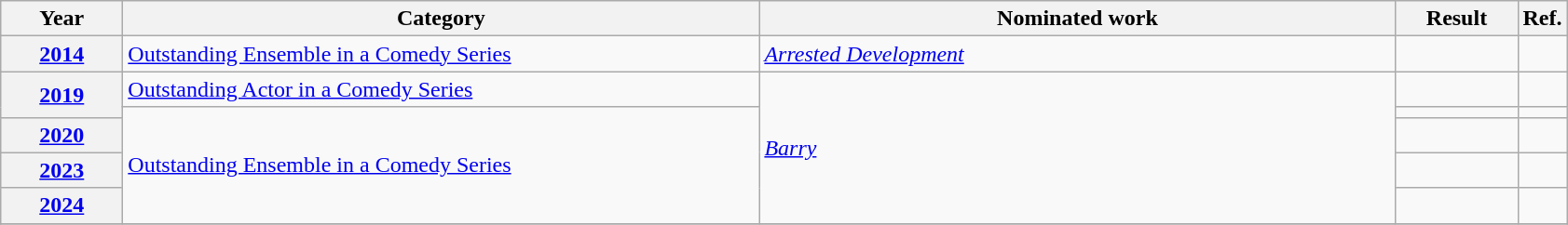<table class=wikitable>
<tr>
<th scope="col" style="width:5em;">Year</th>
<th scope="col" style="width:28em;">Category</th>
<th scope="col" style="width:28em;">Nominated work</th>
<th scope="col" style="width:5em;">Result</th>
<th>Ref.</th>
</tr>
<tr>
<th scope="row" style="text-align:center"><a href='#'>2014</a></th>
<td><a href='#'>Outstanding Ensemble in a Comedy Series</a></td>
<td><em><a href='#'>Arrested Development</a></em></td>
<td></td>
<td style="text-align:center;"></td>
</tr>
<tr>
<th scope="row" style="text-align:center" rowspan=2><a href='#'>2019</a></th>
<td><a href='#'>Outstanding Actor in a Comedy Series</a></td>
<td rowspan=5><em><a href='#'>Barry</a></em></td>
<td></td>
<td style="text-align:center;"></td>
</tr>
<tr>
<td rowspan=4><a href='#'>Outstanding Ensemble in a Comedy Series</a></td>
<td></td>
<td style="text-align:center;"></td>
</tr>
<tr>
<th scope="row" style="text-align:center"><a href='#'>2020</a></th>
<td></td>
<td style="text-align:center;"></td>
</tr>
<tr>
<th scope="row" style="text-align:center"><a href='#'>2023</a></th>
<td></td>
<td style="text-align:center;"></td>
</tr>
<tr>
<th scope="row" style="text-align:center"><a href='#'>2024</a></th>
<td></td>
<td style="text-align:center;"></td>
</tr>
<tr>
</tr>
</table>
